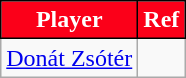<table class="wikitable">
<tr>
<th style="background:#fb0019;color:white;border:1px solid black">Player</th>
<th style="background:#fb0019;color:white;border:1px solid black">Ref</th>
</tr>
<tr>
<td> <a href='#'>Donát Zsótér</a></td>
<td></td>
</tr>
</table>
